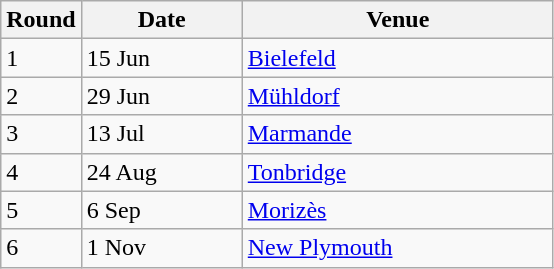<table class="wikitable" style="font-size: 100%">
<tr>
<th width=30>Round</th>
<th width=100>Date</th>
<th width=200>Venue</th>
</tr>
<tr>
<td>1</td>
<td>15 Jun</td>
<td> <a href='#'>Bielefeld</a></td>
</tr>
<tr>
<td>2</td>
<td>29 Jun</td>
<td> <a href='#'>Mühldorf</a></td>
</tr>
<tr>
<td>3</td>
<td>13 Jul</td>
<td> <a href='#'>Marmande</a></td>
</tr>
<tr>
<td>4</td>
<td>24 Aug</td>
<td> <a href='#'>Tonbridge</a></td>
</tr>
<tr>
<td>5</td>
<td>6 Sep</td>
<td> <a href='#'>Morizès</a></td>
</tr>
<tr>
<td>6</td>
<td>1 Nov</td>
<td> <a href='#'>New Plymouth</a></td>
</tr>
</table>
